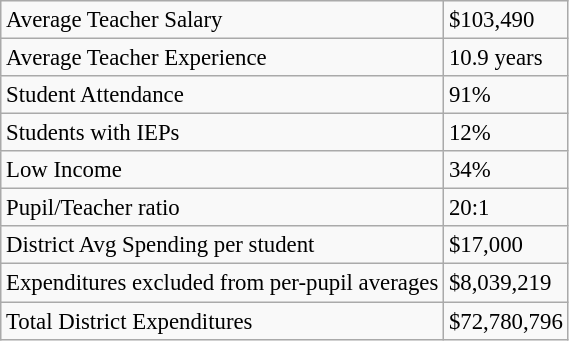<table class="wikitable" style="font-size: 95%;">
<tr>
<td>Average Teacher Salary</td>
<td>$103,490</td>
</tr>
<tr>
<td>Average Teacher Experience</td>
<td>10.9 years</td>
</tr>
<tr>
<td>Student Attendance</td>
<td>91%</td>
</tr>
<tr>
<td>Students with IEPs</td>
<td>12%</td>
</tr>
<tr>
<td>Low Income</td>
<td>34%</td>
</tr>
<tr>
<td>Pupil/Teacher ratio</td>
<td>20:1</td>
</tr>
<tr>
<td>District Avg Spending per student</td>
<td>$17,000</td>
</tr>
<tr>
<td>Expenditures excluded from per-pupil averages</td>
<td>$8,039,219</td>
</tr>
<tr>
<td>Total District Expenditures</td>
<td>$72,780,796</td>
</tr>
</table>
